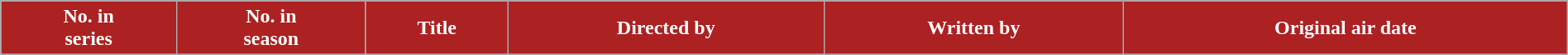<table class="wikitable plainrowheaders" style="width:100%;">
<tr style="color:white;">
<th style="background:#AC2121;">No. in<br>series</th>
<th style="background:#AC2121;">No. in<br>season</th>
<th style="background:#AC2121;">Title</th>
<th style="background:#AC2121;">Directed by</th>
<th style="background:#AC2121;">Written by</th>
<th style="background:#AC2121;">Original air date</th>
</tr>
<tr>
</tr>
</table>
